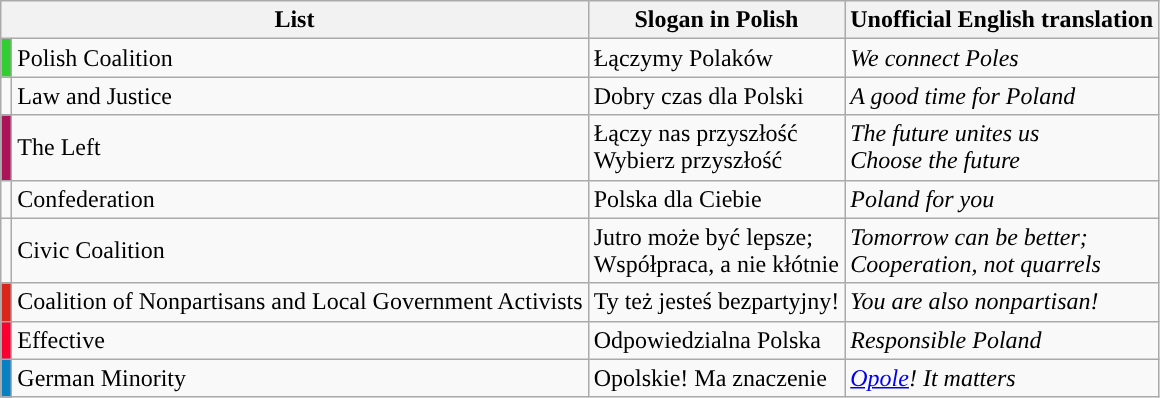<table class="wikitable sortable">
<tr>
<th colspan=2>List</th>
<th>Slogan in Polish</th>
<th>Unofficial English translation</th>
</tr>
<tr>
<td style="background:#32CD32;"></td>
<td>Polish Coalition</td>
<td>Łączymy Polaków</td>
<td><em>We connect Poles</em></td>
</tr>
<tr>
<td style="background:"></td>
<td>Law and Justice</td>
<td>Dobry czas dla Polski</td>
<td><em>A good time for Poland</em></td>
</tr>
<tr>
<td style="background:#AC145A;"></td>
<td>The Left</td>
<td>Łączy nas przyszłość<br>Wybierz przyszłość</td>
<td><em>The future unites us</em><br><em>Choose the future</em></td>
</tr>
<tr>
<td style="background:"></td>
<td>Confederation</td>
<td>Polska dla Ciebie</td>
<td><em>Poland for you</em></td>
</tr>
<tr>
<td style="background:"></td>
<td>Civic Coalition</td>
<td>Jutro może być lepsze;<br>Współpraca, a nie kłótnie</td>
<td><em>Tomorrow can be better;<br>Cooperation, not quarrels</em></td>
</tr>
<tr>
<td style="background:#DA251D;"></td>
<td>Coalition of Nonpartisans and Local Government Activists</td>
<td>Ty też jesteś bezpartyjny!</td>
<td><em>You are also nonpartisan!</em></td>
</tr>
<tr>
<td style="background:#FA0032;"></td>
<td>Effective</td>
<td>Odpowiedzialna Polska</td>
<td><em>Responsible Poland</em></td>
</tr>
<tr>
<td style="background:#0780C4;"></td>
<td>German Minority</td>
<td>Opolskie! Ma znaczenie</td>
<td><em><a href='#'>Opole</a>! It matters</em></td>
</tr>
</table>
